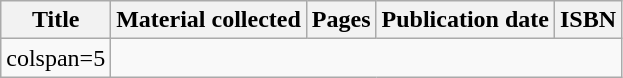<table class="wikitable">
<tr>
<th>Title</th>
<th>Material collected</th>
<th>Pages</th>
<th>Publication date</th>
<th>ISBN</th>
</tr>
<tr>
<td>colspan=5 </td>
</tr>
</table>
